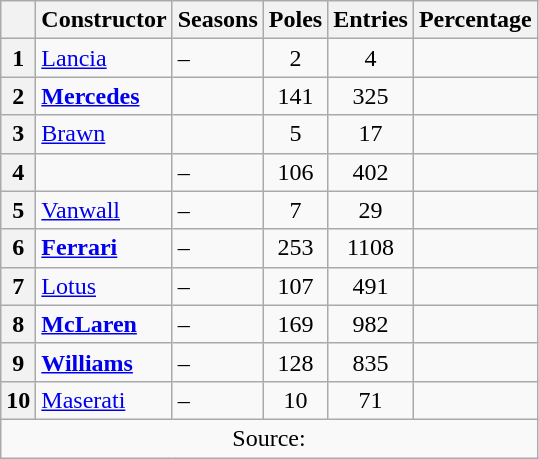<table class="wikitable">
<tr>
<th></th>
<th>Constructor</th>
<th>Seasons</th>
<th>Poles</th>
<th>Entries</th>
<th>Percentage</th>
</tr>
<tr>
<th>1</th>
<td> <a href='#'>Lancia</a></td>
<td>–</td>
<td align=center>2</td>
<td align=center>4</td>
<td align=center></td>
</tr>
<tr>
<th>2</th>
<td> <strong><a href='#'>Mercedes</a></strong></td>
<td></td>
<td align=center>141</td>
<td align=center>325</td>
<td align=center></td>
</tr>
<tr>
<th>3</th>
<td> <a href='#'>Brawn</a></td>
<td></td>
<td align=center>5</td>
<td align=center>17</td>
<td align=center></td>
</tr>
<tr>
<th>4</th>
<td align="left"></td>
<td>–</td>
<td align=center>106</td>
<td align=center>402</td>
<td align=center></td>
</tr>
<tr>
<th>5</th>
<td> <a href='#'>Vanwall</a></td>
<td>–</td>
<td align=center>7</td>
<td align=center>29</td>
<td align=center></td>
</tr>
<tr>
<th>6</th>
<td> <strong><a href='#'>Ferrari</a></strong></td>
<td>–</td>
<td align=center>253</td>
<td align=center>1108</td>
<td align=center></td>
</tr>
<tr>
<th>7</th>
<td> <a href='#'>Lotus</a></td>
<td>–</td>
<td align=center>107</td>
<td align=center>491</td>
<td align=center></td>
</tr>
<tr>
<th>8</th>
<td> <strong><a href='#'>McLaren</a></strong></td>
<td>–</td>
<td align=center>169</td>
<td align=center>982</td>
<td align=center></td>
</tr>
<tr>
<th>9</th>
<td> <strong><a href='#'>Williams</a></strong></td>
<td>–</td>
<td align=center>128</td>
<td align=center>835</td>
<td align=center></td>
</tr>
<tr>
<th>10</th>
<td> <a href='#'>Maserati</a></td>
<td>–</td>
<td align=center>10</td>
<td align=center>71</td>
<td align=center></td>
</tr>
<tr>
<td colspan="6" align="center">Source:</td>
</tr>
</table>
